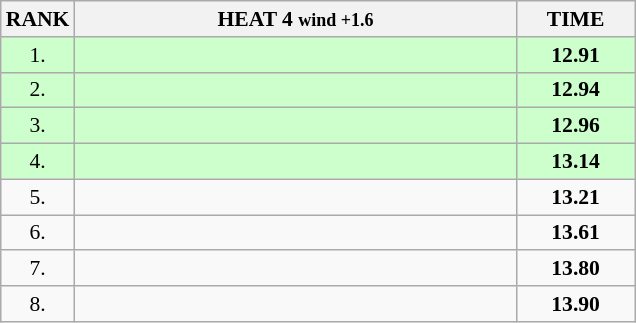<table class="wikitable" style="border-collapse: collapse; font-size: 90%;">
<tr>
<th>RANK</th>
<th style="width: 20em">HEAT 4 <small>wind +1.6</small></th>
<th style="width: 5em">TIME</th>
</tr>
<tr style="background:#ccffcc;">
<td align="center">1.</td>
<td></td>
<td align="center"><strong>12.91</strong></td>
</tr>
<tr style="background:#ccffcc;">
<td align="center">2.</td>
<td></td>
<td align="center"><strong>12.94</strong></td>
</tr>
<tr style="background:#ccffcc;">
<td align="center">3.</td>
<td></td>
<td align="center"><strong>12.96</strong></td>
</tr>
<tr style="background:#ccffcc;">
<td align="center">4.</td>
<td></td>
<td align="center"><strong>13.14</strong></td>
</tr>
<tr>
<td align="center">5.</td>
<td></td>
<td align="center"><strong>13.21</strong></td>
</tr>
<tr>
<td align="center">6.</td>
<td></td>
<td align="center"><strong>13.61</strong></td>
</tr>
<tr>
<td align="center">7.</td>
<td></td>
<td align="center"><strong>13.80</strong></td>
</tr>
<tr>
<td align="center">8.</td>
<td></td>
<td align="center"><strong>13.90</strong></td>
</tr>
</table>
